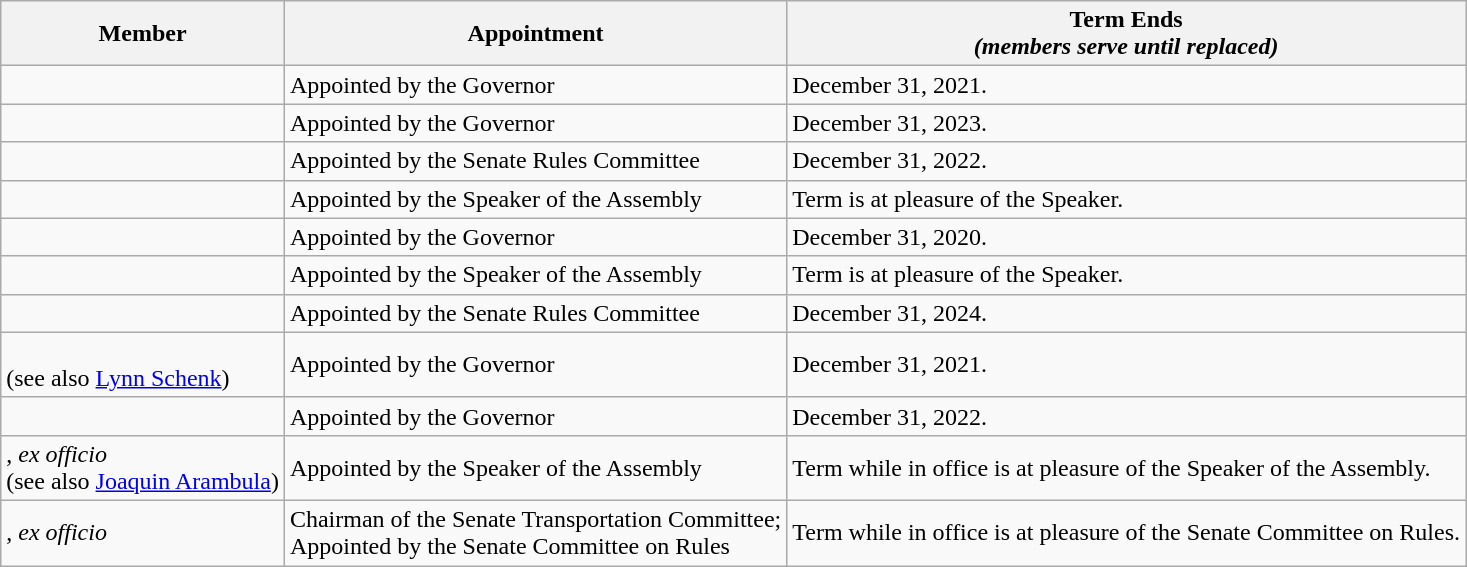<table class="wikitable">
<tr>
<th>Member</th>
<th>Appointment</th>
<th>Term Ends<br><em>(members serve until replaced)</em></th>
</tr>
<tr>
<td></td>
<td>Appointed by the Governor</td>
<td>December 31, 2021.</td>
</tr>
<tr>
<td></td>
<td>Appointed by the Governor</td>
<td>December 31, 2023.</td>
</tr>
<tr>
<td></td>
<td>Appointed by the Senate Rules Committee</td>
<td>December 31, 2022.</td>
</tr>
<tr>
<td></td>
<td>Appointed by the Speaker of the Assembly</td>
<td>Term is at pleasure of the Speaker.</td>
</tr>
<tr>
<td></td>
<td>Appointed by the Governor</td>
<td>December 31, 2020.</td>
</tr>
<tr>
<td></td>
<td>Appointed by the Speaker of the Assembly</td>
<td>Term is at pleasure of the Speaker.</td>
</tr>
<tr>
<td></td>
<td>Appointed by the Senate Rules Committee</td>
<td>December 31, 2024.</td>
</tr>
<tr>
<td><br> (see also <a href='#'>Lynn Schenk</a>)</td>
<td>Appointed by the Governor</td>
<td>December 31, 2021.</td>
</tr>
<tr>
<td></td>
<td>Appointed by the Governor</td>
<td>December 31, 2022.</td>
</tr>
<tr>
<td>, <em>ex officio</em><br> (see also <a href='#'>Joaquin Arambula</a>)</td>
<td>Appointed by the Speaker of the Assembly</td>
<td>Term while in office is at pleasure of the Speaker of the Assembly.</td>
</tr>
<tr>
<td>, <em>ex officio</em></td>
<td>Chairman of the Senate Transportation Committee;<br>Appointed by the Senate Committee on Rules</td>
<td>Term while in office is at pleasure of the Senate Committee on Rules.</td>
</tr>
</table>
